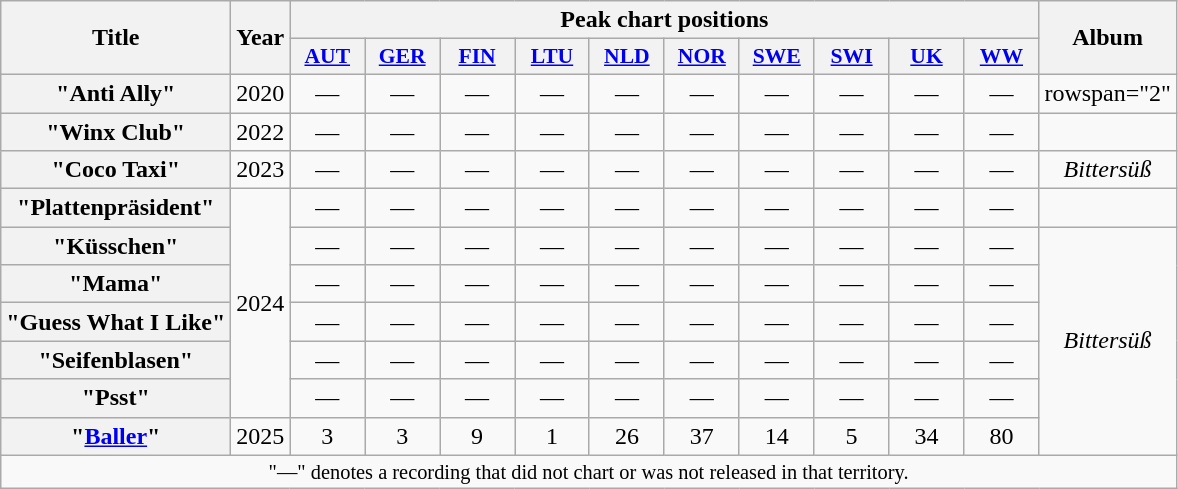<table class="wikitable plainrowheaders" style="text-align:center;">
<tr>
<th scope="col" rowspan="2">Title</th>
<th scope="col" rowspan="2">Year</th>
<th scope="col" colspan="10">Peak chart positions</th>
<th scope="col" rowspan="2">Album</th>
</tr>
<tr>
<th scope="col" style="width:3em;font-size:90%;"><a href='#'>AUT</a><br></th>
<th scope="col" style="width:3em;font-size:90%;"><a href='#'>GER</a><br></th>
<th scope="col" style="width:3em;font-size:90%;"><a href='#'>FIN</a><br></th>
<th scope="col" style="width:3em;font-size:90%;"><a href='#'>LTU</a><br></th>
<th scope="col" style="width:3em;font-size:90%;"><a href='#'>NLD</a><br></th>
<th scope="col" style="width:3em;font-size:90%;"><a href='#'>NOR</a><br></th>
<th scope="col" style="width:3em;font-size:90%;"><a href='#'>SWE</a><br></th>
<th scope="col" style="width:3em;font-size:90%;"><a href='#'>SWI</a><br></th>
<th scope="col" style="width:3em;font-size:90%;"><a href='#'>UK</a><br></th>
<th scope="col" style="width:3em;font-size:90%;"><a href='#'>WW</a><br></th>
</tr>
<tr>
<th scope="row">"Anti Ally"</th>
<td>2020</td>
<td>—</td>
<td>—</td>
<td>—</td>
<td>—</td>
<td>—</td>
<td>—</td>
<td>—</td>
<td>—</td>
<td>—</td>
<td>—</td>
<td>rowspan="2" </td>
</tr>
<tr>
<th scope="row">"Winx Club"</th>
<td>2022</td>
<td>—</td>
<td>—</td>
<td>—</td>
<td>—</td>
<td>—</td>
<td>—</td>
<td>—</td>
<td>—</td>
<td>—</td>
<td>—</td>
</tr>
<tr>
<th scope="row">"Coco Taxi"</th>
<td>2023</td>
<td>—</td>
<td>—</td>
<td>—</td>
<td>—</td>
<td>—</td>
<td>—</td>
<td>—</td>
<td>—</td>
<td>—</td>
<td>—</td>
<td><em>Bittersüß</em></td>
</tr>
<tr>
<th scope="row">"Plattenpräsident"</th>
<td rowspan="6">2024</td>
<td>—</td>
<td>—</td>
<td>—</td>
<td>—</td>
<td>—</td>
<td>—</td>
<td>—</td>
<td>—</td>
<td>—</td>
<td>—</td>
<td></td>
</tr>
<tr>
<th scope="row">"Küsschen"</th>
<td>—</td>
<td>—</td>
<td>—</td>
<td>—</td>
<td>—</td>
<td>—</td>
<td>—</td>
<td>—</td>
<td>—</td>
<td>—</td>
<td rowspan="6"><em>Bittersüß</em></td>
</tr>
<tr>
<th scope="row">"Mama"</th>
<td>—</td>
<td>—</td>
<td>—</td>
<td>—</td>
<td>—</td>
<td>—</td>
<td>—</td>
<td>—</td>
<td>—</td>
<td>—</td>
</tr>
<tr>
<th scope="row">"Guess What I Like"</th>
<td>—</td>
<td>—</td>
<td>—</td>
<td>—</td>
<td>—</td>
<td>—</td>
<td>—</td>
<td>—</td>
<td>—</td>
<td>—</td>
</tr>
<tr>
<th scope="row">"Seifenblasen"</th>
<td>—</td>
<td>—</td>
<td>—</td>
<td>—</td>
<td>—</td>
<td>—</td>
<td>—</td>
<td>—</td>
<td>—</td>
<td>—</td>
</tr>
<tr>
<th scope="row">"Psst"</th>
<td>—</td>
<td>—</td>
<td>—</td>
<td>—</td>
<td>—</td>
<td>—</td>
<td>—</td>
<td>—</td>
<td>—</td>
<td>—</td>
</tr>
<tr>
<th scope="row">"<a href='#'>Baller</a>"</th>
<td>2025</td>
<td>3</td>
<td>3</td>
<td>9</td>
<td>1</td>
<td>26</td>
<td>37</td>
<td>14</td>
<td>5</td>
<td>34</td>
<td>80</td>
</tr>
<tr>
<td colspan="13" style="font-size:85%">"—" denotes a recording that did not chart or was not released in that territory.</td>
</tr>
</table>
